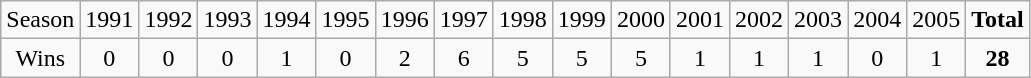<table class="wikitable sortable">
<tr>
<td>Season</td>
<td>1991</td>
<td>1992</td>
<td>1993</td>
<td>1994</td>
<td>1995</td>
<td>1996</td>
<td>1997</td>
<td>1998</td>
<td>1999</td>
<td>2000</td>
<td>2001</td>
<td>2002</td>
<td>2003</td>
<td>2004</td>
<td>2005</td>
<td><strong>Total</strong></td>
</tr>
<tr align=center>
<td>Wins</td>
<td>0</td>
<td>0</td>
<td>0</td>
<td>1</td>
<td>0</td>
<td>2</td>
<td>6</td>
<td>5</td>
<td>5</td>
<td>5</td>
<td>1</td>
<td>1</td>
<td>1</td>
<td>0</td>
<td>1</td>
<td><strong>28</strong></td>
</tr>
</table>
